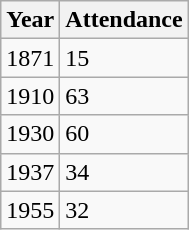<table class="wikitable">
<tr>
<th>Year</th>
<th>Attendance</th>
</tr>
<tr>
<td>1871</td>
<td>15</td>
</tr>
<tr>
<td>1910</td>
<td>63</td>
</tr>
<tr>
<td>1930</td>
<td>60</td>
</tr>
<tr>
<td>1937</td>
<td>34</td>
</tr>
<tr>
<td>1955</td>
<td>32</td>
</tr>
</table>
